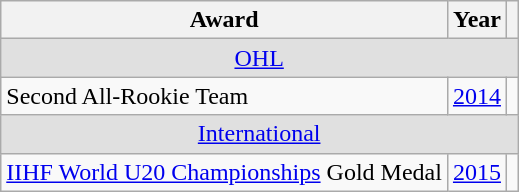<table class="wikitable">
<tr>
<th>Award</th>
<th>Year</th>
<th></th>
</tr>
<tr ALIGN="center" bgcolor="#e0e0e0">
<td colspan="3"><a href='#'>OHL</a></td>
</tr>
<tr>
<td>Second All-Rookie Team</td>
<td><a href='#'>2014</a></td>
<td></td>
</tr>
<tr ALIGN="center" bgcolor="#e0e0e0">
<td colspan="3"><a href='#'>International</a></td>
</tr>
<tr>
<td><a href='#'>IIHF World U20 Championships</a> Gold Medal</td>
<td><a href='#'>2015</a></td>
<td></td>
</tr>
</table>
